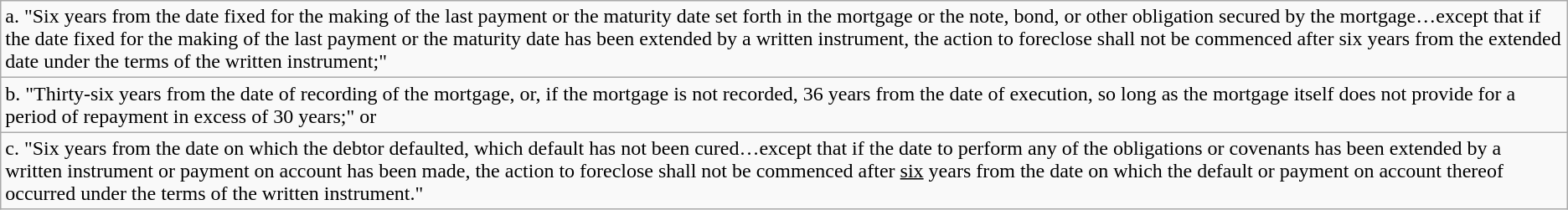<table class="wikitable">
<tr>
<td>a. "Six years from the date fixed for the making of the last payment or the maturity date set forth in the mortgage or the note, bond, or other obligation secured by the mortgage…except that if the date fixed for the making of the last payment or the maturity date has been extended by a written instrument, the action to foreclose shall not be commenced after six years from the extended date under the terms of the written instrument;"</td>
</tr>
<tr>
<td>b. "Thirty-six years from the date of recording of the mortgage, or, if the mortgage is not recorded, 36 years from the date of execution, so long as the mortgage itself does not provide for a period of repayment in excess of 30 years;" or</td>
</tr>
<tr>
<td>c. "Six years from the date on which the debtor defaulted, which default has not been cured…except that if the date to perform any of the obligations or covenants has been extended by a written instrument or payment on account has been made, the action to foreclose shall not be commenced after <ins>six</ins> years from the date on which the default or payment on account thereof occurred under the terms of the written instrument."</td>
</tr>
</table>
